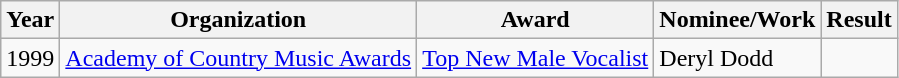<table class="wikitable">
<tr>
<th>Year</th>
<th>Organization</th>
<th>Award</th>
<th>Nominee/Work</th>
<th>Result</th>
</tr>
<tr>
<td>1999</td>
<td><a href='#'>Academy of Country Music Awards</a></td>
<td><a href='#'>Top New Male Vocalist</a></td>
<td>Deryl Dodd</td>
<td></td>
</tr>
</table>
